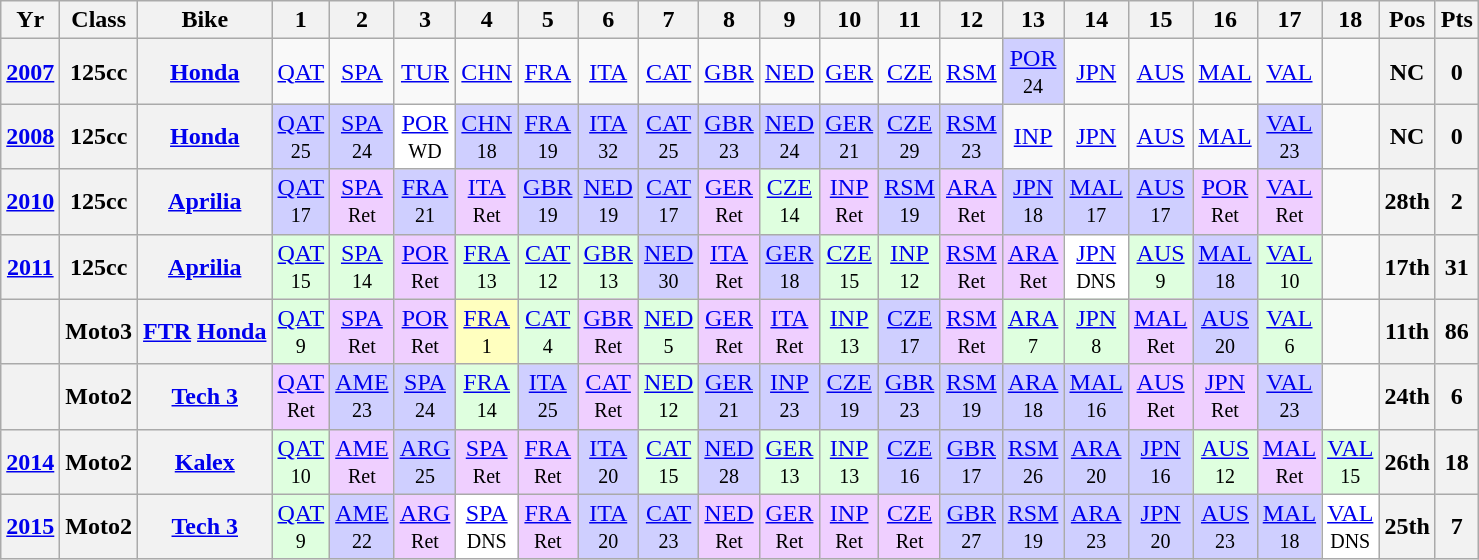<table class="wikitable" style="text-align:center">
<tr>
<th>Yr</th>
<th>Class</th>
<th>Bike</th>
<th>1</th>
<th>2</th>
<th>3</th>
<th>4</th>
<th>5</th>
<th>6</th>
<th>7</th>
<th>8</th>
<th>9</th>
<th>10</th>
<th>11</th>
<th>12</th>
<th>13</th>
<th>14</th>
<th>15</th>
<th>16</th>
<th>17</th>
<th>18</th>
<th>Pos</th>
<th>Pts</th>
</tr>
<tr>
<th align="left"><a href='#'>2007</a></th>
<th align="left">125cc</th>
<th align="left"><a href='#'>Honda</a></th>
<td><a href='#'>QAT</a></td>
<td><a href='#'>SPA</a></td>
<td><a href='#'>TUR</a></td>
<td><a href='#'>CHN</a></td>
<td><a href='#'>FRA</a></td>
<td><a href='#'>ITA</a></td>
<td><a href='#'>CAT</a></td>
<td><a href='#'>GBR</a></td>
<td><a href='#'>NED</a></td>
<td><a href='#'>GER</a></td>
<td><a href='#'>CZE</a></td>
<td><a href='#'>RSM</a></td>
<td style="background:#cfcfff;"><a href='#'>POR</a><br><small>24</small></td>
<td><a href='#'>JPN</a></td>
<td><a href='#'>AUS</a></td>
<td><a href='#'>MAL</a></td>
<td><a href='#'>VAL</a></td>
<td></td>
<th>NC</th>
<th>0</th>
</tr>
<tr>
<th align="left"><a href='#'>2008</a></th>
<th align="left">125cc</th>
<th align="left"><a href='#'>Honda</a></th>
<td style="background:#cfcfff;"><a href='#'>QAT</a><br><small>25</small></td>
<td style="background:#cfcfff;"><a href='#'>SPA</a><br><small>24</small></td>
<td style="background:#ffffff;"><a href='#'>POR</a><br><small>WD</small></td>
<td style="background:#cfcfff;"><a href='#'>CHN</a><br><small>18</small></td>
<td style="background:#cfcfff;"><a href='#'>FRA</a><br><small>19</small></td>
<td style="background:#cfcfff;"><a href='#'>ITA</a><br><small>32</small></td>
<td style="background:#cfcfff;"><a href='#'>CAT</a><br><small>25</small></td>
<td style="background:#cfcfff;"><a href='#'>GBR</a><br><small>23</small></td>
<td style="background:#cfcfff;"><a href='#'>NED</a><br><small>24</small></td>
<td style="background:#cfcfff;"><a href='#'>GER</a><br><small>21</small></td>
<td style="background:#cfcfff;"><a href='#'>CZE</a><br><small>29</small></td>
<td style="background:#cfcfff;"><a href='#'>RSM</a><br><small>23</small></td>
<td><a href='#'>INP</a></td>
<td><a href='#'>JPN</a></td>
<td><a href='#'>AUS</a></td>
<td><a href='#'>MAL</a></td>
<td style="background:#cfcfff;"><a href='#'>VAL</a><br><small>23</small></td>
<td></td>
<th>NC</th>
<th>0</th>
</tr>
<tr>
<th align="left"><a href='#'>2010</a></th>
<th align="left">125cc</th>
<th align="left"><a href='#'>Aprilia</a></th>
<td style="background:#cfcfff;"><a href='#'>QAT</a><br><small>17</small></td>
<td style="background:#EFCFFF;"><a href='#'>SPA</a><br><small>Ret</small></td>
<td style="background:#cfcfff;"><a href='#'>FRA</a><br><small>21</small></td>
<td style="background:#EFCFFF;"><a href='#'>ITA</a><br><small>Ret</small></td>
<td style="background:#cfcfff;"><a href='#'>GBR</a><br><small>19</small></td>
<td style="background:#cfcfff;"><a href='#'>NED</a><br><small>19</small></td>
<td style="background:#cfcfff;"><a href='#'>CAT</a><br><small>17</small></td>
<td style="background:#EFCFFF;"><a href='#'>GER</a><br><small>Ret</small></td>
<td style="background:#dfffdf;"><a href='#'>CZE</a><br><small>14</small></td>
<td style="background:#EFCFFF;"><a href='#'>INP</a><br><small>Ret</small></td>
<td style="background:#cfcfff;"><a href='#'>RSM</a><br><small>19</small></td>
<td style="background:#EFCFFF;"><a href='#'>ARA</a><br><small>Ret</small></td>
<td style="background:#cfcfff;"><a href='#'>JPN</a><br><small>18</small></td>
<td style="background:#cfcfff;"><a href='#'>MAL</a><br><small>17</small></td>
<td style="background:#cfcfff;"><a href='#'>AUS</a><br><small>17</small></td>
<td style="background:#EFCFFF;"><a href='#'>POR</a><br><small>Ret</small></td>
<td style="background:#EFCFFF;"><a href='#'>VAL</a><br><small>Ret</small></td>
<td></td>
<th>28th</th>
<th>2</th>
</tr>
<tr>
<th align="left"><a href='#'>2011</a></th>
<th align="left">125cc</th>
<th align="left"><a href='#'>Aprilia</a></th>
<td style="background:#dfffdf;"><a href='#'>QAT</a><br><small>15</small></td>
<td style="background:#dfffdf;"><a href='#'>SPA</a><br><small>14</small></td>
<td style="background:#EFCFFF;"><a href='#'>POR</a><br><small>Ret</small></td>
<td style="background:#dfffdf;"><a href='#'>FRA</a><br><small>13</small></td>
<td style="background:#dfffdf;"><a href='#'>CAT</a><br><small>12</small></td>
<td style="background:#dfffdf;"><a href='#'>GBR</a><br><small>13</small></td>
<td style="background:#cfcfff;"><a href='#'>NED</a><br><small>30</small></td>
<td style="background:#EFCFFF;"><a href='#'>ITA</a><br><small>Ret</small></td>
<td style="background:#cfcfff;"><a href='#'>GER</a><br><small>18</small></td>
<td style="background:#dfffdf;"><a href='#'>CZE</a><br><small>15</small></td>
<td style="background:#dfffdf;"><a href='#'>INP</a><br><small>12</small></td>
<td style="background:#EFCFFF;"><a href='#'>RSM</a><br><small>Ret</small></td>
<td style="background:#EFCFFF;"><a href='#'>ARA</a><br><small>Ret</small></td>
<td style="background:#FFFFFF;"><a href='#'>JPN</a><br><small>DNS</small></td>
<td style="background:#dfffdf;"><a href='#'>AUS</a><br><small>9</small></td>
<td style="background:#cfcfff;"><a href='#'>MAL</a><br><small>18</small></td>
<td style="background:#dfffdf;"><a href='#'>VAL</a><br><small>10</small></td>
<td></td>
<th>17th</th>
<th>31</th>
</tr>
<tr>
<th align="left"></th>
<th align="left">Moto3</th>
<th align="left"><a href='#'>FTR</a> <a href='#'>Honda</a></th>
<td style="background:#dfffdf;"><a href='#'>QAT</a><br><small>9</small></td>
<td style="background:#efcfff;"><a href='#'>SPA</a><br><small>Ret</small></td>
<td style="background:#efcfff;"><a href='#'>POR</a><br><small>Ret</small></td>
<td style="background:#ffffbf;"><a href='#'>FRA</a><br><small>1</small></td>
<td style="background:#dfffdf;"><a href='#'>CAT</a><br><small>4</small></td>
<td style="background:#efcfff;"><a href='#'>GBR</a><br><small>Ret</small></td>
<td style="background:#dfffdf;"><a href='#'>NED</a><br><small>5</small></td>
<td style="background:#efcfff;"><a href='#'>GER</a><br><small>Ret</small></td>
<td style="background:#efcfff;"><a href='#'>ITA</a><br><small>Ret</small></td>
<td style="background:#dfffdf;"><a href='#'>INP</a><br><small>13</small></td>
<td style="background:#cfcfff;"><a href='#'>CZE</a><br><small>17</small></td>
<td style="background:#efcfff;"><a href='#'>RSM</a><br><small>Ret</small></td>
<td style="background:#dfffdf;"><a href='#'>ARA</a><br><small>7</small></td>
<td style="background:#dfffdf;"><a href='#'>JPN</a><br><small>8</small></td>
<td style="background:#efcfff;"><a href='#'>MAL</a><br><small>Ret</small></td>
<td style="background:#cfcfff;"><a href='#'>AUS</a><br><small>20</small></td>
<td style="background:#dfffdf;"><a href='#'>VAL</a><br><small>6</small></td>
<td></td>
<th>11th</th>
<th>86</th>
</tr>
<tr>
<th align="left"></th>
<th align="left">Moto2</th>
<th align="left"><a href='#'>Tech 3</a></th>
<td style="background:#efcfff;"><a href='#'>QAT</a><br><small>Ret</small></td>
<td style="background:#cfcfff;"><a href='#'>AME</a><br><small>23</small></td>
<td style="background:#cfcfff;"><a href='#'>SPA</a><br><small>24</small></td>
<td style="background:#dfffdf;"><a href='#'>FRA</a><br><small>14</small></td>
<td style="background:#cfcfff;"><a href='#'>ITA</a><br><small>25</small></td>
<td style="background:#efcfff;"><a href='#'>CAT</a><br><small>Ret</small></td>
<td style="background:#dfffdf;"><a href='#'>NED</a><br><small>12</small></td>
<td style="background:#cfcfff;"><a href='#'>GER</a><br><small>21</small></td>
<td style="background:#cfcfff;"><a href='#'>INP</a><br><small>23</small></td>
<td style="background:#cfcfff;"><a href='#'>CZE</a><br><small>19</small></td>
<td style="background:#cfcfff;"><a href='#'>GBR</a><br><small>23</small></td>
<td style="background:#cfcfff;"><a href='#'>RSM</a><br><small>19</small></td>
<td style="background:#cfcfff;"><a href='#'>ARA</a><br><small>18</small></td>
<td style="background:#cfcfff;"><a href='#'>MAL</a><br><small>16</small></td>
<td style="background:#efcfff;"><a href='#'>AUS</a><br><small>Ret</small></td>
<td style="background:#efcfff;"><a href='#'>JPN</a><br><small>Ret</small></td>
<td style="background:#cfcfff;"><a href='#'>VAL</a><br><small>23</small></td>
<td></td>
<th>24th</th>
<th>6</th>
</tr>
<tr>
<th align="left"><a href='#'>2014</a></th>
<th align="left">Moto2</th>
<th align="left"><a href='#'>Kalex</a></th>
<td style="background:#DFFFDF;"><a href='#'>QAT</a><br><small>10</small></td>
<td style="background:#EFCFFF;"><a href='#'>AME</a><br><small>Ret</small></td>
<td style="background:#cfcfff;"><a href='#'>ARG</a><br><small>25</small></td>
<td style="background:#EFCFFF;"><a href='#'>SPA</a><br><small>Ret</small></td>
<td style="background:#EFCFFF;"><a href='#'>FRA</a><br><small>Ret</small></td>
<td style="background:#cfcfff;"><a href='#'>ITA</a><br><small>20</small></td>
<td style="background:#DFFFDF;"><a href='#'>CAT</a><br><small>15</small></td>
<td style="background:#cfcfff;"><a href='#'>NED</a><br><small>28</small></td>
<td style="background:#DFFFDF;"><a href='#'>GER</a><br><small>13</small></td>
<td style="background:#DFFFDF;"><a href='#'>INP</a><br><small>13</small></td>
<td style="background:#cfcfff;"><a href='#'>CZE</a><br><small>16</small></td>
<td style="background:#cfcfff;"><a href='#'>GBR</a><br><small>17</small></td>
<td style="background:#cfcfff;"><a href='#'>RSM</a><br><small>26</small></td>
<td style="background:#cfcfff;"><a href='#'>ARA</a><br><small>20</small></td>
<td style="background:#cfcfff;"><a href='#'>JPN</a><br><small>16</small></td>
<td style="background:#DFFFDF;"><a href='#'>AUS</a><br><small>12</small></td>
<td style="background:#efcfff;"><a href='#'>MAL</a><br><small>Ret</small></td>
<td style="background:#DFFFDF;"><a href='#'>VAL</a><br><small>15</small></td>
<th>26th</th>
<th>18</th>
</tr>
<tr>
<th align="left"><a href='#'>2015</a></th>
<th align="left">Moto2</th>
<th align="left"><a href='#'>Tech 3</a></th>
<td style="background:#dfffdf;"><a href='#'>QAT</a><br><small>9</small></td>
<td style="background:#cfcfff;"><a href='#'>AME</a><br><small>22</small></td>
<td style="background:#efcfff;"><a href='#'>ARG</a><br><small>Ret</small></td>
<td style="background:#ffffff;"><a href='#'>SPA</a><br><small>DNS</small></td>
<td style="background:#efcfff;"><a href='#'>FRA</a><br><small>Ret</small></td>
<td style="background:#cfcfff;"><a href='#'>ITA</a><br><small>20</small></td>
<td style="background:#cfcfff;"><a href='#'>CAT</a><br><small>23</small></td>
<td style="background:#efcfff;"><a href='#'>NED</a><br><small>Ret</small></td>
<td style="background:#efcfff;"><a href='#'>GER</a><br><small>Ret</small></td>
<td style="background:#efcfff;"><a href='#'>INP</a><br><small>Ret</small></td>
<td style="background:#efcfff;"><a href='#'>CZE</a><br><small>Ret</small></td>
<td style="background:#cfcfff;"><a href='#'>GBR</a><br><small>27</small></td>
<td style="background:#cfcfff;"><a href='#'>RSM</a><br><small>19</small></td>
<td style="background:#cfcfff;"><a href='#'>ARA</a><br><small>23</small></td>
<td style="background:#cfcfff;"><a href='#'>JPN</a><br><small>20</small></td>
<td style="background:#cfcfff;"><a href='#'>AUS</a><br><small>23</small></td>
<td style="background:#cfcfff;"><a href='#'>MAL</a><br><small>18</small></td>
<td style="background:#ffffff;"><a href='#'>VAL</a><br><small>DNS</small></td>
<th>25th</th>
<th>7</th>
</tr>
</table>
